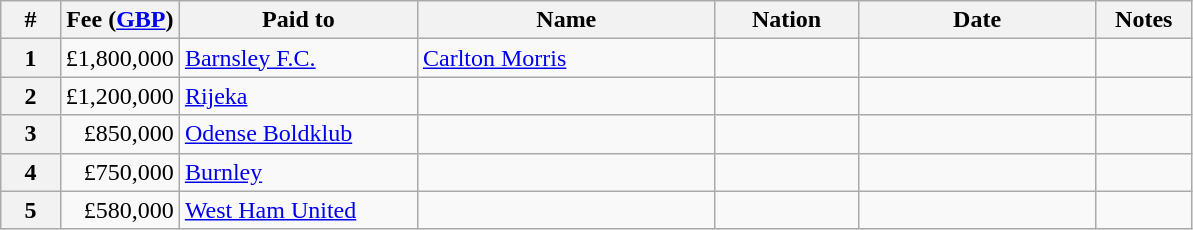<table class="wikitable sortable plainrowheaders">
<tr>
<th scope=col width=5%>#</th>
<th scope=col width=10%>Fee (<a href='#'>GBP</a>)</th>
<th scope=col width=20%>Paid to</th>
<th scope=col width=25%>Name</th>
<th scope=col width=12%>Nation</th>
<th scope=col width=20%>Date</th>
<th scope=col width=10% class=unsortable>Notes</th>
</tr>
<tr>
<th scope=row style="text-align:center;">1</th>
<td style="text-align:right;">£1,800,000</td>
<td><a href='#'>Barnsley F.C.</a></td>
<td><a href='#'>Carlton Morris</a></td>
<td></td>
<td></td>
<td align=center></td>
</tr>
<tr>
<th scope=row style="text-align:center;">2</th>
<td style="text-align:right;">£1,200,000</td>
<td><a href='#'>Rijeka</a></td>
<td></td>
<td></td>
<td></td>
<td align=center></td>
</tr>
<tr>
<th scope=row style="text-align:center;">3</th>
<td style="text-align:right;">£850,000</td>
<td><a href='#'>Odense Boldklub</a></td>
<td></td>
<td></td>
<td></td>
<td align=center></td>
</tr>
<tr>
<th scope=row style="text-align:center;">4</th>
<td style="text-align:right;">£750,000</td>
<td><a href='#'>Burnley</a></td>
<td></td>
<td></td>
<td></td>
<td align=center></td>
</tr>
<tr>
<th scope=row style="text-align:center;">5</th>
<td style="text-align:right;">£580,000</td>
<td><a href='#'>West Ham United</a></td>
<td></td>
<td></td>
<td></td>
<td align=center></td>
</tr>
</table>
